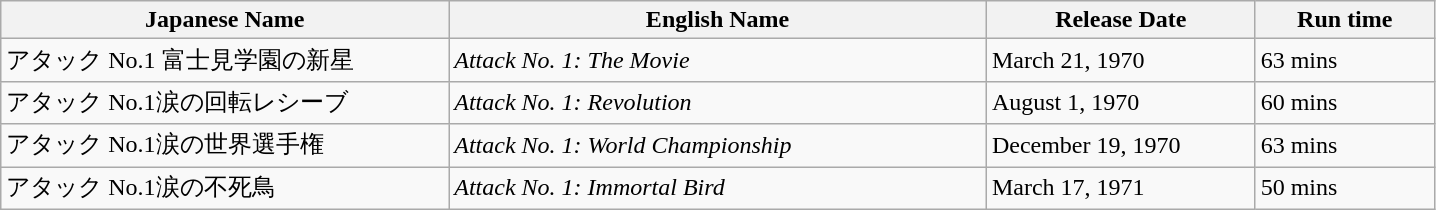<table class="wikitable">
<tr>
<th width=25%>Japanese Name</th>
<th width=30%>English Name</th>
<th width=15%>Release Date</th>
<th width=10%>Run time</th>
</tr>
<tr>
<td>アタック No.1 富士見学園の新星</td>
<td><em>Attack No. 1: The Movie</em></td>
<td>March 21, 1970</td>
<td>63 mins</td>
</tr>
<tr>
<td>アタック No.1涙の回転レシーブ</td>
<td><em>Attack No. 1: Revolution</em></td>
<td>August 1, 1970</td>
<td>60 mins</td>
</tr>
<tr>
<td>アタック No.1涙の世界選手権</td>
<td><em>Attack No. 1: World Championship</em></td>
<td>December 19, 1970</td>
<td>63 mins</td>
</tr>
<tr>
<td>アタック No.1涙の不死鳥</td>
<td><em>Attack No. 1: Immortal Bird</em></td>
<td>March 17, 1971</td>
<td>50 mins</td>
</tr>
</table>
